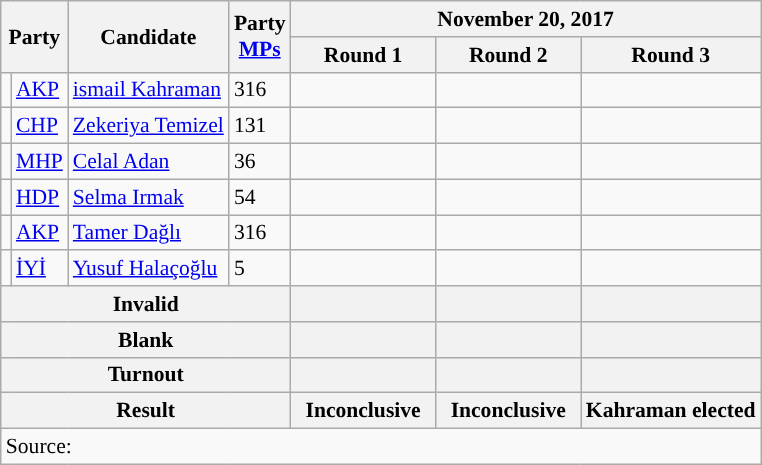<table class=wikitable style="font-size:90%;">
<tr>
<th rowspan="2" colspan="2">Party</th>
<th rowspan="2">Candidate</th>
<th rowspan="2">Party<br><a href='#'>MPs</a></th>
<th colspan="3">November 20, 2017</th>
</tr>
<tr>
<th width="90px">Round 1<br></th>
<th width="90px">Round 2<br></th>
<th width="90px">Round 3<br></th>
</tr>
<tr>
<td style="background: "></td>
<td><a href='#'>AKP</a></td>
<td><a href='#'>ismail Kahraman</a></td>
<td>316</td>
<td></td>
<td></td>
<td></td>
</tr>
<tr>
<td style="background: "></td>
<td><a href='#'>CHP</a></td>
<td><a href='#'>Zekeriya Temizel</a></td>
<td>131</td>
<td></td>
<td></td>
<td></td>
</tr>
<tr>
<td style="background: "></td>
<td><a href='#'>MHP</a></td>
<td><a href='#'>Celal Adan</a></td>
<td>36</td>
<td></td>
<td></td>
<td></td>
</tr>
<tr>
<td style="background: "></td>
<td><a href='#'>HDP</a></td>
<td><a href='#'>Selma Irmak</a></td>
<td>54</td>
<td></td>
<td></td>
<td></td>
</tr>
<tr>
<td style="background: "></td>
<td><a href='#'>AKP</a></td>
<td><a href='#'>Tamer Dağlı</a></td>
<td>316</td>
<td></td>
<td></td>
<td></td>
</tr>
<tr>
<td style="background: "></td>
<td><a href='#'>İYİ</a></td>
<td><a href='#'>Yusuf Halaçoğlu</a></td>
<td>5</td>
<td></td>
<td></td>
<td></td>
</tr>
<tr>
<th colspan="4">Invalid</th>
<th></th>
<th></th>
<th></th>
</tr>
<tr>
<th colspan="4">Blank</th>
<th></th>
<th></th>
<th></th>
</tr>
<tr>
<th colspan="4"><strong>Turnout</strong></th>
<th></th>
<th></th>
<th></th>
</tr>
<tr>
<th colspan="4"><strong>Result</strong></th>
<th>Inconclusive</th>
<th>Inconclusive</th>
<th>Kahraman elected</th>
</tr>
<tr>
<td colspan="7">Source: </td>
</tr>
</table>
